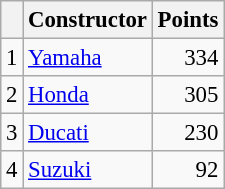<table class="wikitable" style="font-size: 95%;">
<tr>
<th></th>
<th>Constructor</th>
<th>Points</th>
</tr>
<tr>
<td align=center>1</td>
<td> <a href='#'>Yamaha</a></td>
<td align=right>334</td>
</tr>
<tr>
<td align=center>2</td>
<td> <a href='#'>Honda</a></td>
<td align=right>305</td>
</tr>
<tr>
<td align=center>3</td>
<td> <a href='#'>Ducati</a></td>
<td align=right>230</td>
</tr>
<tr>
<td align=center>4</td>
<td> <a href='#'>Suzuki</a></td>
<td align=right>92</td>
</tr>
</table>
